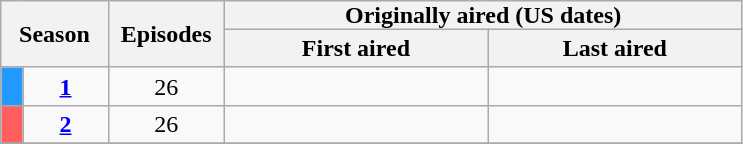<table class="wikitable plainrowheaders" style="text-align:center;">
<tr>
<th scope="col" style="padding:0 8px;" rowspan="2" colspan="2">Season</th>
<th scope="col" style="padding:0 8px;" rowspan="2">Episodes</th>
<th scope="col" style="padding:0 80px;" colspan="2">Originally aired (US dates)</th>
</tr>
<tr>
<th scope="col">First aired</th>
<th scope="col">Last aired</th>
</tr>
<tr>
<td scope="row" style="background:#29F; color:#100; text-align:center;"></td>
<td><strong><a href='#'>1</a></strong></td>
<td>26</td>
<td></td>
<td></td>
</tr>
<tr>
<td scope="row" style="background: #FF5F5F" width="3%"; text-align:center;"></td>
<td><strong><a href='#'>2</a></strong></td>
<td>26</td>
<td></td>
<td></td>
</tr>
<tr>
</tr>
</table>
